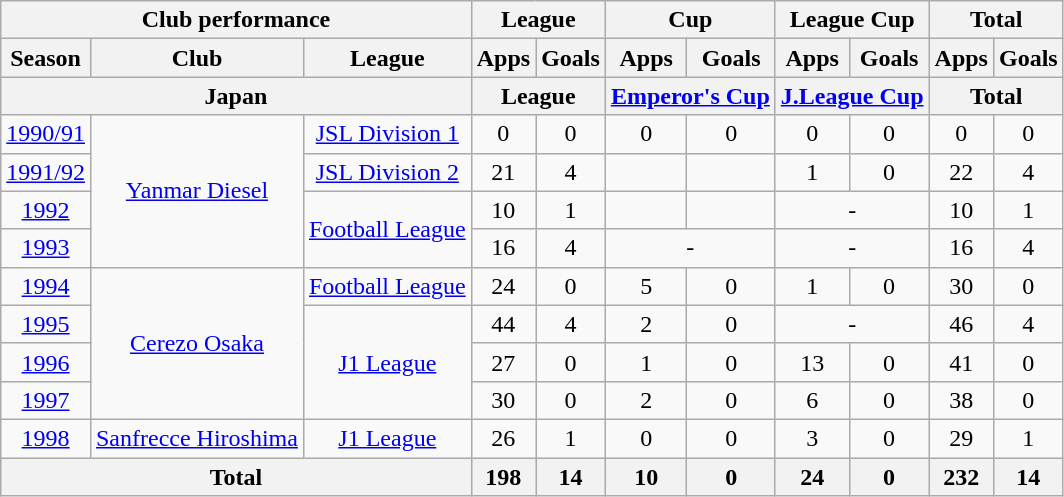<table class="wikitable" style="text-align:center;">
<tr>
<th colspan=3>Club performance</th>
<th colspan=2>League</th>
<th colspan=2>Cup</th>
<th colspan=2>League Cup</th>
<th colspan=2>Total</th>
</tr>
<tr>
<th>Season</th>
<th>Club</th>
<th>League</th>
<th>Apps</th>
<th>Goals</th>
<th>Apps</th>
<th>Goals</th>
<th>Apps</th>
<th>Goals</th>
<th>Apps</th>
<th>Goals</th>
</tr>
<tr>
<th colspan=3>Japan</th>
<th colspan=2>League</th>
<th colspan=2><a href='#'>Emperor's Cup</a></th>
<th colspan=2><a href='#'>J.League Cup</a></th>
<th colspan=2>Total</th>
</tr>
<tr>
<td><a href='#'>1990/91</a></td>
<td rowspan="4"><a href='#'>Yanmar Diesel</a></td>
<td><a href='#'>JSL Division 1</a></td>
<td>0</td>
<td>0</td>
<td>0</td>
<td>0</td>
<td>0</td>
<td>0</td>
<td>0</td>
<td>0</td>
</tr>
<tr>
<td><a href='#'>1991/92</a></td>
<td><a href='#'>JSL Division 2</a></td>
<td>21</td>
<td>4</td>
<td></td>
<td></td>
<td>1</td>
<td>0</td>
<td>22</td>
<td>4</td>
</tr>
<tr>
<td><a href='#'>1992</a></td>
<td rowspan="2"><a href='#'>Football League</a></td>
<td>10</td>
<td>1</td>
<td></td>
<td></td>
<td colspan="2">-</td>
<td>10</td>
<td>1</td>
</tr>
<tr>
<td><a href='#'>1993</a></td>
<td>16</td>
<td>4</td>
<td colspan="2">-</td>
<td colspan="2">-</td>
<td>16</td>
<td>4</td>
</tr>
<tr>
<td><a href='#'>1994</a></td>
<td rowspan="4"><a href='#'>Cerezo Osaka</a></td>
<td><a href='#'>Football League</a></td>
<td>24</td>
<td>0</td>
<td>5</td>
<td>0</td>
<td>1</td>
<td>0</td>
<td>30</td>
<td>0</td>
</tr>
<tr>
<td><a href='#'>1995</a></td>
<td rowspan="3"><a href='#'>J1 League</a></td>
<td>44</td>
<td>4</td>
<td>2</td>
<td>0</td>
<td colspan="2">-</td>
<td>46</td>
<td>4</td>
</tr>
<tr>
<td><a href='#'>1996</a></td>
<td>27</td>
<td>0</td>
<td>1</td>
<td>0</td>
<td>13</td>
<td>0</td>
<td>41</td>
<td>0</td>
</tr>
<tr>
<td><a href='#'>1997</a></td>
<td>30</td>
<td>0</td>
<td>2</td>
<td>0</td>
<td>6</td>
<td>0</td>
<td>38</td>
<td>0</td>
</tr>
<tr>
<td><a href='#'>1998</a></td>
<td><a href='#'>Sanfrecce Hiroshima</a></td>
<td><a href='#'>J1 League</a></td>
<td>26</td>
<td>1</td>
<td>0</td>
<td>0</td>
<td>3</td>
<td>0</td>
<td>29</td>
<td>1</td>
</tr>
<tr>
<th colspan=3>Total</th>
<th>198</th>
<th>14</th>
<th>10</th>
<th>0</th>
<th>24</th>
<th>0</th>
<th>232</th>
<th>14</th>
</tr>
</table>
